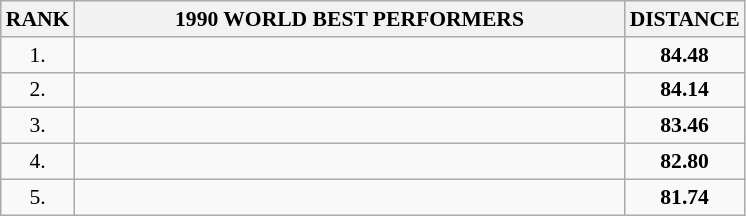<table class="wikitable" style="border-collapse: collapse; font-size: 90%;">
<tr>
<th>RANK</th>
<th align="center" style="width: 25em">1990 WORLD BEST PERFORMERS</th>
<th align="center" style="width: 5em">DISTANCE</th>
</tr>
<tr>
<td align="center">1.</td>
<td></td>
<td align="center"><strong>84.48</strong></td>
</tr>
<tr>
<td align="center">2.</td>
<td></td>
<td align="center"><strong>84.14</strong></td>
</tr>
<tr>
<td align="center">3.</td>
<td></td>
<td align="center"><strong>83.46</strong></td>
</tr>
<tr>
<td align="center">4.</td>
<td></td>
<td align="center"><strong>82.80</strong></td>
</tr>
<tr>
<td align="center">5.</td>
<td></td>
<td align="center"><strong>81.74</strong></td>
</tr>
</table>
